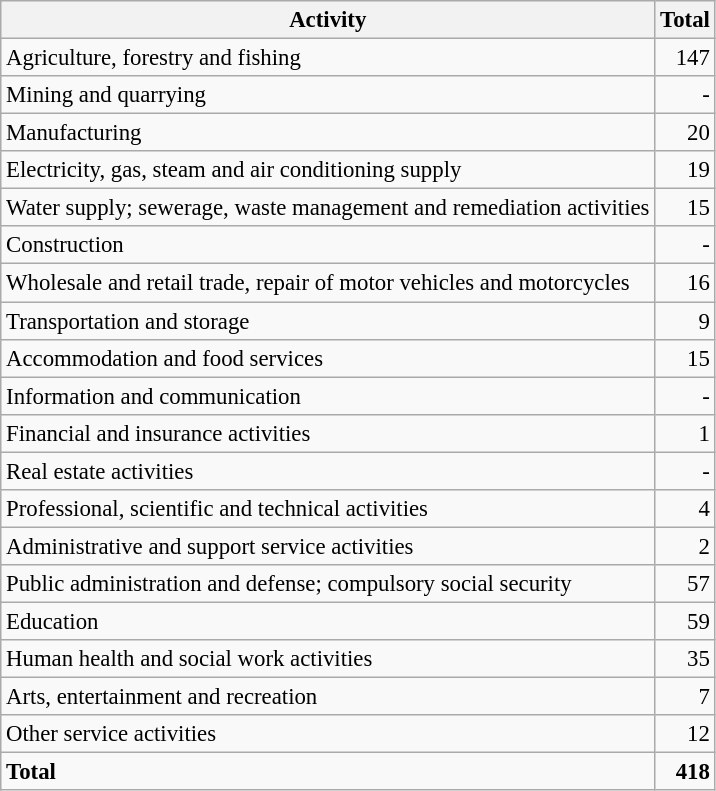<table class="wikitable sortable" style="font-size:95%;">
<tr>
<th>Activity</th>
<th>Total</th>
</tr>
<tr>
<td>Agriculture, forestry and fishing</td>
<td align="right">147</td>
</tr>
<tr>
<td>Mining and quarrying</td>
<td align="right">-</td>
</tr>
<tr>
<td>Manufacturing</td>
<td align="right">20</td>
</tr>
<tr>
<td>Electricity, gas, steam and air conditioning supply</td>
<td align="right">19</td>
</tr>
<tr>
<td>Water supply; sewerage, waste management and remediation activities</td>
<td align="right">15</td>
</tr>
<tr>
<td>Construction</td>
<td align="right">-</td>
</tr>
<tr>
<td>Wholesale and retail trade, repair of motor vehicles and motorcycles</td>
<td align="right">16</td>
</tr>
<tr>
<td>Transportation and storage</td>
<td align="right">9</td>
</tr>
<tr>
<td>Accommodation and food services</td>
<td align="right">15</td>
</tr>
<tr>
<td>Information and communication</td>
<td align="right">-</td>
</tr>
<tr>
<td>Financial and insurance activities</td>
<td align="right">1</td>
</tr>
<tr>
<td>Real estate activities</td>
<td align="right">-</td>
</tr>
<tr>
<td>Professional, scientific and technical activities</td>
<td align="right">4</td>
</tr>
<tr>
<td>Administrative and support service activities</td>
<td align="right">2</td>
</tr>
<tr>
<td>Public administration and defense; compulsory social security</td>
<td align="right">57</td>
</tr>
<tr>
<td>Education</td>
<td align="right">59</td>
</tr>
<tr>
<td>Human health and social work activities</td>
<td align="right">35</td>
</tr>
<tr>
<td>Arts, entertainment and recreation</td>
<td align="right">7</td>
</tr>
<tr>
<td>Other service activities</td>
<td align="right">12</td>
</tr>
<tr class="sortbottom">
<td><strong>Total</strong></td>
<td align="right"><strong>418</strong></td>
</tr>
</table>
